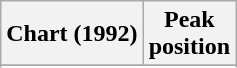<table class="wikitable sortable plainrowheaders" style="text-align:center">
<tr>
<th>Chart (1992)</th>
<th>Peak<br>position</th>
</tr>
<tr>
</tr>
<tr>
</tr>
</table>
